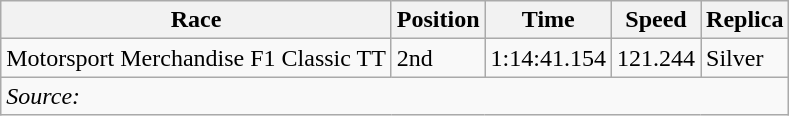<table class="wikitable">
<tr>
<th>Race</th>
<th>Position</th>
<th>Time</th>
<th>Speed</th>
<th>Replica</th>
</tr>
<tr>
<td>Motorsport Merchandise F1 Classic TT</td>
<td>2nd</td>
<td>1:14:41.154</td>
<td>121.244</td>
<td>Silver</td>
</tr>
<tr>
<td colspan=5><em>Source:</em></td>
</tr>
</table>
